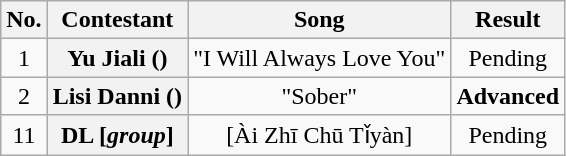<table class="wikitable plainrowheaders" style="text-align:center;">
<tr>
<th scope="col">No.</th>
<th scope="col">Contestant</th>
<th scope="col">Song</th>
<th scope="col">Result</th>
</tr>
<tr>
<td>1</td>
<th scope="row">Yu Jiali ()</th>
<td>"I Will Always Love You"</td>
<td>Pending</td>
</tr>
<tr>
<td>2</td>
<th scope="row">Lisi Danni ()</th>
<td>"Sober"</td>
<td><strong>Advanced</strong></td>
</tr>
<tr>
<td>11</td>
<th scope="row">DL [<em>group</em>]</th>
<td> [Ài Zhī Chū Tǐyàn]</td>
<td>Pending</td>
</tr>
</table>
